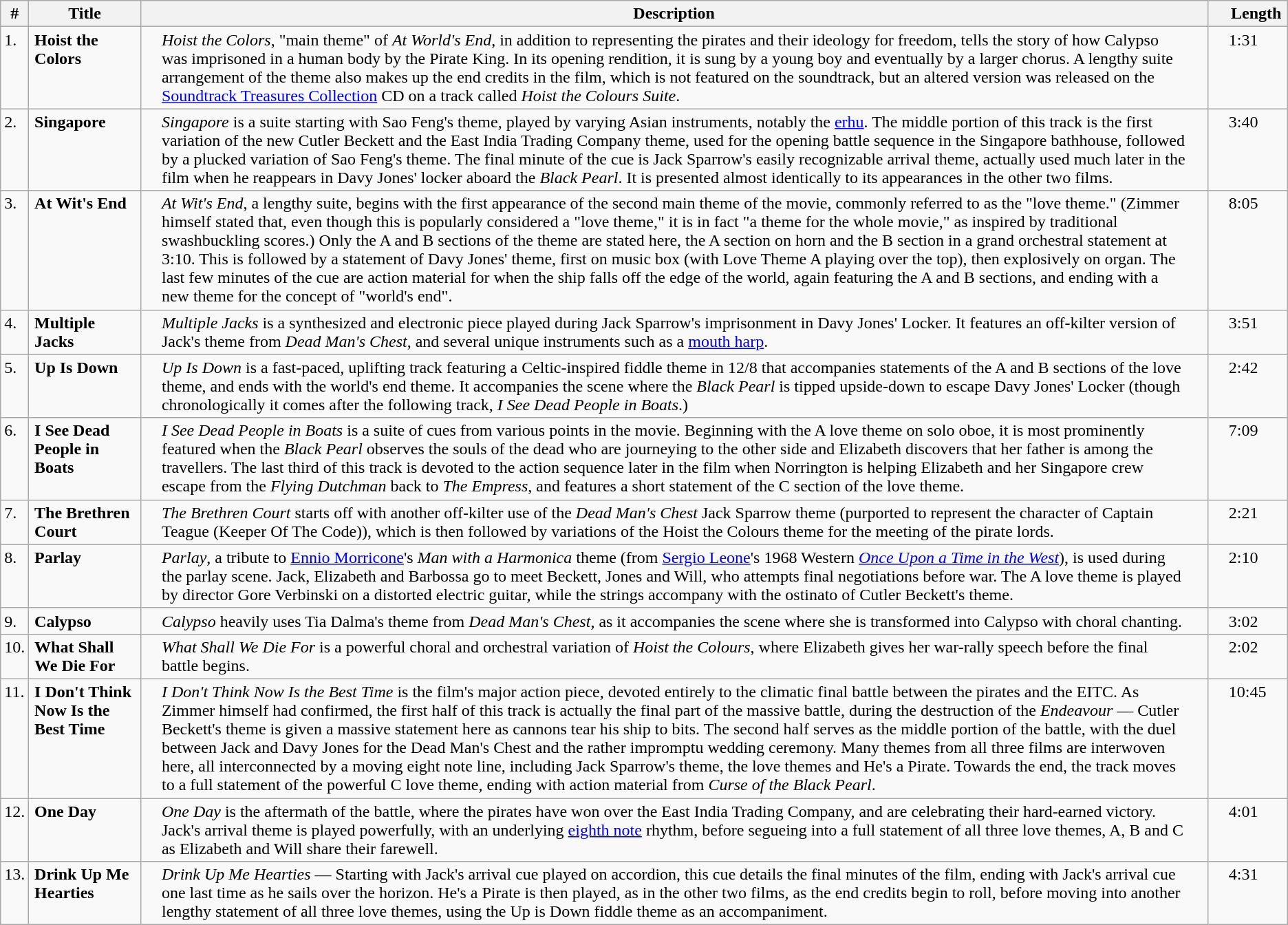<table class="wikitable">
<tr>
<th>#</th>
<th style="padding-left: 5px;padding-right: 5px;">Title</th>
<th style="padding-left: 20px;padding-right: 20px;">Description</th>
<th style="padding-left: 20px;">Length</th>
</tr>
<tr>
<td valign="top">1.</td>
<td style="padding-left: 5px;padding-right: 5px;" valign="top"><strong>Hoist the Colors</strong></td>
<td style="padding-left: 20px;padding-right: 20px;" valign="top"><em>Hoist the Colors</em>, "main theme" of <em>At World's End</em>, in addition to representing the pirates and their ideology for freedom, tells the story of how Calypso was imprisoned in a human body by the Pirate King. In its opening rendition, it is sung by a young boy and eventually by a larger chorus. A lengthy suite arrangement of the theme also makes up the end credits in the film, which is not featured on the soundtrack, but an altered version was released on the <a href='#'>Soundtrack Treasures Collection</a> CD on a track called <em>Hoist the Colours Suite</em>.</td>
<td style="padding-left: 20px;padding-right: 20px;" valign="top">1:31</td>
</tr>
<tr>
<td valign="top">2.</td>
<td style="padding-left: 5px;padding-right: 5px;" valign="top"><strong>Singapore</strong></td>
<td style="padding-left: 20px;padding-right: 20px;" valign="top"><em>Singapore</em> is a suite starting with Sao Feng's theme, played by varying Asian instruments, notably the <a href='#'>erhu</a>. The middle portion of this track is the first variation of the new Cutler Beckett and the East India Trading Company theme, used for the opening battle sequence in the Singapore bathhouse, followed by a plucked variation of Sao Feng's theme. The final minute of the cue is Jack Sparrow's easily recognizable arrival theme, actually used much later in the film when he reappears in Davy Jones' locker aboard the <em>Black Pearl</em>. It is presented almost identically to its appearances in the other two films.</td>
<td style="padding-left: 20px;padding-right: 20px;" valign="top">3:40</td>
</tr>
<tr>
<td valign="top">3.</td>
<td style="padding-left: 5px;padding-right: 5px;" valign="top"><strong>At Wit's End</strong></td>
<td style="padding-left: 20px;padding-right: 20px;" valign="top"><em>At Wit's End</em>, a lengthy suite, begins with the first appearance of the second main theme of the movie, commonly referred to as the "love theme." (Zimmer himself stated that, even though this is popularly considered a "love theme," it is in fact "a theme for the whole movie," as inspired by traditional swashbuckling scores.)  Only the A and B sections of the theme are stated here, the A section on horn and the B section in a grand orchestral statement at 3:10. This is followed by a statement of Davy Jones' theme, first on music box (with Love Theme A playing over the top), then explosively on organ. The last few minutes of the cue are action material for when the ship falls off the edge of the world, again featuring the A and B sections, and ending with a new theme for the concept of "world's end".</td>
<td style="padding-left: 20px;padding-right: 20px;" valign="top">8:05</td>
</tr>
<tr>
<td valign="top">4.</td>
<td style="padding-left: 5px;padding-right: 5px;" valign="top"><strong>Multiple Jacks</strong></td>
<td style="padding-left: 20px;padding-right: 20px;" valign="top"><em>Multiple Jacks</em> is a synthesized and electronic piece played during Jack Sparrow's imprisonment in Davy Jones' Locker. It features an off-kilter version of Jack's theme from <em>Dead Man's Chest</em>, and several unique instruments such as a <a href='#'>mouth harp</a>.</td>
<td style="padding-left: 20px;padding-right: 20px;" valign="top">3:51</td>
</tr>
<tr>
<td valign="top">5.</td>
<td style="padding-left: 5px;padding-right: 5px;" valign="top"><strong>Up Is Down</strong></td>
<td style="padding-left: 20px;padding-right: 20px;" valign="top"><em>Up Is Down</em> is a fast-paced, uplifting track featuring a Celtic-inspired fiddle theme in 12/8 that accompanies statements of the A and B sections of the love theme, and ends with the world's end theme. It accompanies the scene where the <em>Black Pearl</em> is tipped upside-down to escape Davy Jones' Locker (though chronologically it comes after the following track, <em>I See Dead People in Boats</em>.)</td>
<td style="padding-left: 20px;padding-right: 20px;" valign="top">2:42</td>
</tr>
<tr>
<td valign="top">6.</td>
<td style="padding-left: 5px;padding-right: 5px;" valign="top"><strong>I See Dead People in Boats</strong></td>
<td style="padding-left: 20px;padding-right: 20px;" valign="top"><em>I See Dead People in Boats</em> is a suite of cues from various points in the movie. Beginning with the A love theme on solo oboe, it is most prominently featured when the <em>Black Pearl</em> observes the souls of the dead who are journeying to the other side and Elizabeth discovers that her father is among the travellers. The last third of this track is devoted to the action sequence later in the film when Norrington is helping Elizabeth and her Singapore crew escape from the <em>Flying Dutchman</em> back to <em>The Empress</em>, and features a short statement of the C section of the love theme.</td>
<td style="padding-left: 20px;padding-right: 20px;" valign="top">7:09</td>
</tr>
<tr>
<td valign="top">7.</td>
<td style="padding-left: 5px;padding-right: 5px;" valign="top"><strong>The Brethren Court</strong></td>
<td style="padding-left: 20px;padding-right: 20px;" valign="top"><em>The Brethren Court</em> starts off with another off-kilter use of the <em>Dead Man's Chest</em> Jack Sparrow theme (purported to represent the character of Captain Teague (Keeper Of The Code)), which is then followed by variations of the Hoist the Colours theme for the meeting of the pirate lords.</td>
<td style="padding-left: 20px;padding-right: 20px;" valign="top">2:21</td>
</tr>
<tr>
<td valign="top">8.</td>
<td style="padding-left: 5px;padding-right: 5px;" valign="top"><strong>Parlay</strong></td>
<td style="padding-left: 20px;padding-right: 20px;" valign="top"><em>Parlay</em>, a tribute to <a href='#'>Ennio Morricone</a>'s <em>Man with a Harmonica</em> theme (from <a href='#'>Sergio Leone</a>'s 1968 Western <em><a href='#'>Once Upon a Time in the West</a></em>), is used during the parlay scene. Jack, Elizabeth and Barbossa go to meet Beckett, Jones and Will, who attempts final negotiations before war. The A love theme is played by director Gore Verbinski on a distorted electric guitar, while the strings accompany with the ostinato of Cutler Beckett's theme.</td>
<td style="padding-left: 20px;padding-right: 20px;" valign="top">2:10</td>
</tr>
<tr>
<td valign="top">9.</td>
<td style="padding-left: 5px;padding-right: 5px;" valign="top"><strong>Calypso</strong></td>
<td style="padding-left: 20px;padding-right: 20px;" valign="top"><em>Calypso</em> heavily uses Tia Dalma's theme from <em>Dead Man's Chest</em>, as it accompanies the scene where she is transformed into Calypso with choral chanting.</td>
<td style="padding-left: 20px;padding-right: 20px;" valign="top">3:02</td>
</tr>
<tr>
<td valign="top">10.</td>
<td style="padding-left: 5px;padding-right: 5px;" valign="top"><strong>What Shall We Die For</strong></td>
<td style="padding-left: 20px;padding-right: 20px;" valign="top"><em>What Shall We Die For</em> is a powerful choral and orchestral variation of <em>Hoist the Colours</em>, where Elizabeth gives her war-rally speech before the final battle begins.</td>
<td style="padding-left: 20px;padding-right: 20px;" valign="top">2:02</td>
</tr>
<tr>
<td valign="top">11.</td>
<td style="padding-left: 5px;padding-right: 5px;" valign="top"><strong>I Don't Think Now Is the Best Time</strong></td>
<td style="padding-left: 20px;padding-right: 20px;" valign="top"><em>I Don't Think Now Is the Best Time</em> is the film's major action piece, devoted entirely to the climatic final battle between the pirates and the EITC. As Zimmer himself had confirmed, the first half of this track is actually the final part of the massive battle, during the destruction of the <em>Endeavour</em> — Cutler Beckett's theme is given a massive statement here as cannons tear his ship to bits. The second half serves as the middle portion of the battle, with the duel between Jack and Davy Jones for the Dead Man's Chest and the rather impromptu wedding ceremony. Many themes from all three films are interwoven here, all interconnected by a moving eight note line, including Jack Sparrow's theme, the love themes and He's a Pirate. Towards the end, the track moves to a full statement of the powerful C love theme, ending with action material from <em>Curse of the Black Pearl</em>.</td>
<td style="padding-left: 20px;padding-right: 20px;" valign="top">10:45</td>
</tr>
<tr>
<td valign="top">12.</td>
<td style="padding-left: 5px;padding-right: 5px;" valign="top"><strong>One Day</strong></td>
<td style="padding-left: 20px;padding-right: 20px;" valign="top"><em>One Day</em> is the aftermath of the battle, where the pirates have won over the East India Trading Company, and are celebrating their hard-earned victory. Jack's arrival theme is played powerfully, with an underlying <a href='#'>eighth note</a> rhythm, before segueing into a full statement of all three love themes, A, B and C as Elizabeth and Will share their farewell.</td>
<td style="padding-left: 20px;padding-right: 20px;" valign="top">4:01</td>
</tr>
<tr>
<td valign="top">13.</td>
<td style="padding-left: 5px;padding-right: 5px;" valign="top"><strong>Drink Up Me Hearties</strong></td>
<td style="padding-left: 20px;padding-right: 20px;" valign="top"><em>Drink Up Me Hearties</em> — Starting with Jack's arrival cue played on accordion, this cue details the final minutes of the film, ending with Jack's arrival cue one last time as he sails over the horizon. He's a Pirate is then played, as in the other two films, as the end credits begin to roll, before moving into another lengthy statement of all three love themes, using the Up is Down fiddle theme as an accompaniment.</td>
<td style="padding-left: 20px;padding-right: 20px;" valign="top">4:31</td>
</tr>
</table>
